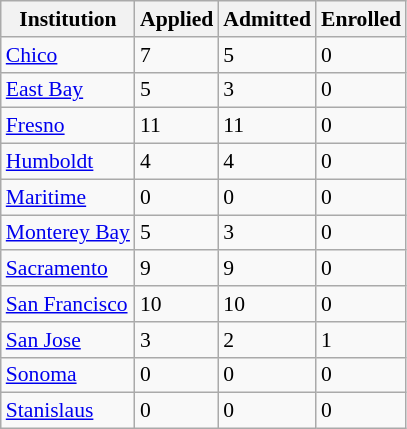<table class="wikitable sortable" style="font-size: 90%">
<tr>
<th>Institution</th>
<th>Applied</th>
<th>Admitted</th>
<th>Enrolled</th>
</tr>
<tr>
<td><a href='#'>Chico</a></td>
<td>7</td>
<td>5</td>
<td>0</td>
</tr>
<tr>
<td><a href='#'>East Bay</a></td>
<td>5</td>
<td>3</td>
<td>0</td>
</tr>
<tr>
<td><a href='#'>Fresno</a></td>
<td>11</td>
<td>11</td>
<td>0</td>
</tr>
<tr>
<td><a href='#'>Humboldt</a></td>
<td>4</td>
<td>4</td>
<td>0</td>
</tr>
<tr>
<td><a href='#'>Maritime</a></td>
<td>0</td>
<td>0</td>
<td>0</td>
</tr>
<tr>
<td><a href='#'>Monterey Bay</a></td>
<td>5</td>
<td>3</td>
<td>0</td>
</tr>
<tr>
<td><a href='#'>Sacramento</a></td>
<td>9</td>
<td>9</td>
<td>0</td>
</tr>
<tr>
<td><a href='#'>San Francisco</a></td>
<td>10</td>
<td>10</td>
<td>0</td>
</tr>
<tr>
<td><a href='#'>San Jose</a></td>
<td>3</td>
<td>2</td>
<td>1</td>
</tr>
<tr>
<td><a href='#'>Sonoma</a></td>
<td>0</td>
<td>0</td>
<td>0</td>
</tr>
<tr>
<td><a href='#'>Stanislaus</a></td>
<td>0</td>
<td>0</td>
<td>0</td>
</tr>
</table>
